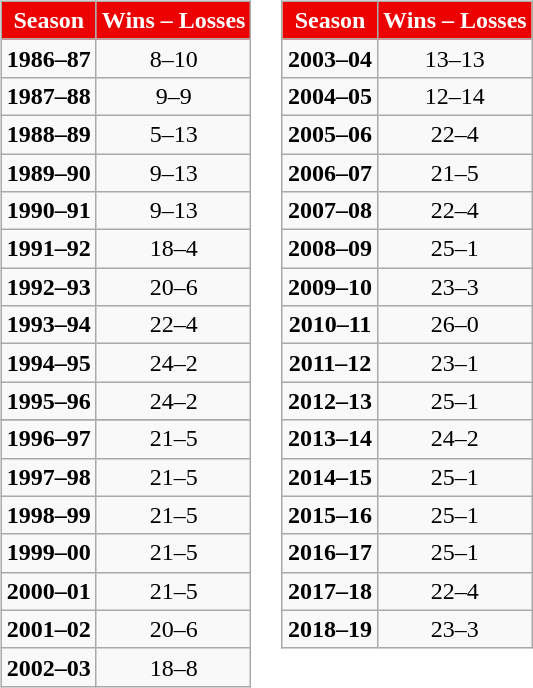<table>
<tr>
<td style="vertical-align:top;"><br><table class="wikitable" style="text-align: center">
<tr>
<th style="color:#FFFFFF; background:#ED0000;">Season</th>
<th style="color:#FFFFFF; background:#ED0000;">Wins – Losses</th>
</tr>
<tr>
<td><strong>1986–87</strong></td>
<td>8–10</td>
</tr>
<tr>
<td><strong>1987–88</strong></td>
<td>9–9</td>
</tr>
<tr>
<td><strong>1988–89</strong></td>
<td>5–13</td>
</tr>
<tr>
<td><strong>1989–90</strong></td>
<td>9–13</td>
</tr>
<tr>
<td><strong>1990–91</strong></td>
<td>9–13</td>
</tr>
<tr>
<td><strong>1991–92</strong></td>
<td>18–4</td>
</tr>
<tr>
<td><strong>1992–93</strong></td>
<td>20–6</td>
</tr>
<tr>
<td><strong>1993–94</strong></td>
<td>22–4</td>
</tr>
<tr>
<td><strong>1994–95</strong></td>
<td>24–2</td>
</tr>
<tr>
<td><strong>1995–96</strong></td>
<td>24–2</td>
</tr>
<tr>
</tr>
<tr>
<td><strong>1996–97</strong></td>
<td>21–5</td>
</tr>
<tr>
<td><strong>1997–98</strong></td>
<td>21–5</td>
</tr>
<tr>
<td><strong>1998–99</strong></td>
<td>21–5</td>
</tr>
<tr>
<td><strong>1999–00</strong></td>
<td>21–5</td>
</tr>
<tr>
<td><strong>2000–01</strong></td>
<td>21–5</td>
</tr>
<tr>
<td><strong>2001–02</strong></td>
<td>20–6</td>
</tr>
<tr>
<td><strong>2002–03</strong></td>
<td>18–8</td>
</tr>
</table>
</td>
<td style="vertical-align:top;"><br><table class="wikitable" style="text-align: center">
<tr>
<th style="color:#FFFFFF; background:#ED0000;">Season</th>
<th style="color:#FFFFFF; background:#ED0000;">Wins – Losses</th>
</tr>
<tr>
<td><strong>2003–04</strong></td>
<td>13–13</td>
</tr>
<tr>
<td><strong>2004–05</strong></td>
<td>12–14</td>
</tr>
<tr>
<td><strong>2005–06</strong></td>
<td>22–4</td>
</tr>
<tr>
<td><strong>2006–07</strong></td>
<td>21–5</td>
</tr>
<tr>
<td><strong>2007–08</strong></td>
<td>22–4</td>
</tr>
<tr>
<td><strong>2008–09</strong></td>
<td>25–1</td>
</tr>
<tr>
<td><strong>2009–10</strong></td>
<td>23–3</td>
</tr>
<tr>
<td><strong>2010–11</strong></td>
<td>26–0</td>
</tr>
<tr>
<td><strong>2011–12</strong></td>
<td>23–1</td>
</tr>
<tr>
<td><strong>2012–13</strong></td>
<td>25–1</td>
</tr>
<tr>
<td><strong>2013–14</strong></td>
<td>24–2</td>
</tr>
<tr>
<td><strong>2014–15</strong></td>
<td>25–1</td>
</tr>
<tr>
<td><strong>2015–16</strong></td>
<td>25–1</td>
</tr>
<tr>
<td><strong>2016–17</strong></td>
<td>25–1</td>
</tr>
<tr>
<td><strong>2017–18</strong></td>
<td>22–4</td>
</tr>
<tr>
<td><strong>2018–19</strong></td>
<td>23–3</td>
</tr>
</table>
</td>
</tr>
</table>
